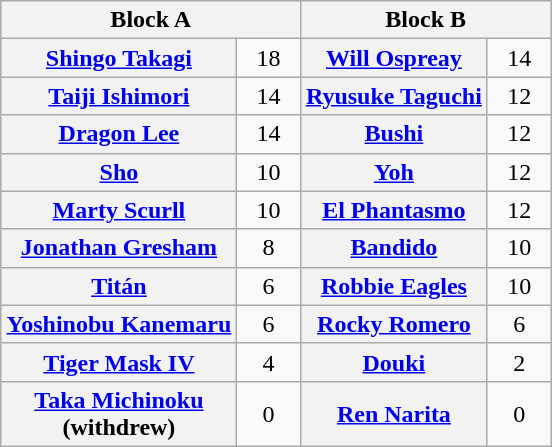<table class="wikitable" style="margin: 1em auto 1em auto;text-align:center">
<tr>
<th colspan="2">Block A</th>
<th colspan="2">Block B</th>
</tr>
<tr>
<th><a href='#'>Shingo Takagi</a></th>
<td>18</td>
<th><a href='#'>Will Ospreay</a></th>
<td style="width:35px">14</td>
</tr>
<tr>
<th><a href='#'>Taiji Ishimori</a></th>
<td>14</td>
<th><a href='#'>Ryusuke Taguchi</a></th>
<td>12</td>
</tr>
<tr>
<th><a href='#'>Dragon Lee</a></th>
<td style="width:35px">14</td>
<th><a href='#'>Bushi</a></th>
<td>12</td>
</tr>
<tr>
<th><a href='#'>Sho</a></th>
<td>10</td>
<th><a href='#'>Yoh</a></th>
<td>12</td>
</tr>
<tr>
<th><a href='#'>Marty Scurll</a></th>
<td>10</td>
<th><a href='#'>El Phantasmo</a></th>
<td>12</td>
</tr>
<tr>
<th><a href='#'>Jonathan Gresham</a></th>
<td>8</td>
<th><a href='#'>Bandido</a></th>
<td>10</td>
</tr>
<tr>
<th><a href='#'>Titán</a></th>
<td>6</td>
<th><a href='#'>Robbie Eagles</a></th>
<td>10</td>
</tr>
<tr>
<th><a href='#'>Yoshinobu Kanemaru</a></th>
<td>6</td>
<th><a href='#'>Rocky Romero</a></th>
<td>6</td>
</tr>
<tr>
<th><a href='#'>Tiger Mask IV</a></th>
<td>4</td>
<th><a href='#'>Douki</a></th>
<td>2</td>
</tr>
<tr>
<th><a href='#'>Taka Michinoku</a><br>(withdrew)</th>
<td>0</td>
<th><a href='#'>Ren Narita</a></th>
<td>0</td>
</tr>
</table>
